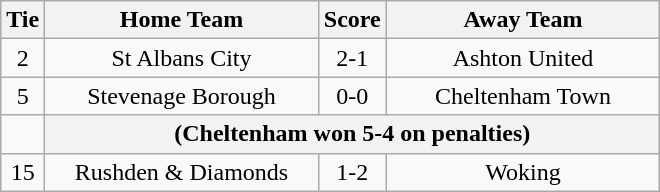<table class="wikitable" style="text-align:center;">
<tr>
<th width=20>Tie</th>
<th width=175>Home Team</th>
<th width=20>Score</th>
<th width=175>Away Team</th>
</tr>
<tr>
<td>2</td>
<td>St Albans City</td>
<td>2-1</td>
<td>Ashton United</td>
</tr>
<tr>
<td>5</td>
<td>Stevenage Borough</td>
<td>0-0</td>
<td>Cheltenham Town</td>
</tr>
<tr>
<td></td>
<th colspan="5">(Cheltenham won 5-4 on penalties)</th>
</tr>
<tr>
<td>15</td>
<td>Rushden & Diamonds</td>
<td>1-2</td>
<td>Woking</td>
</tr>
</table>
